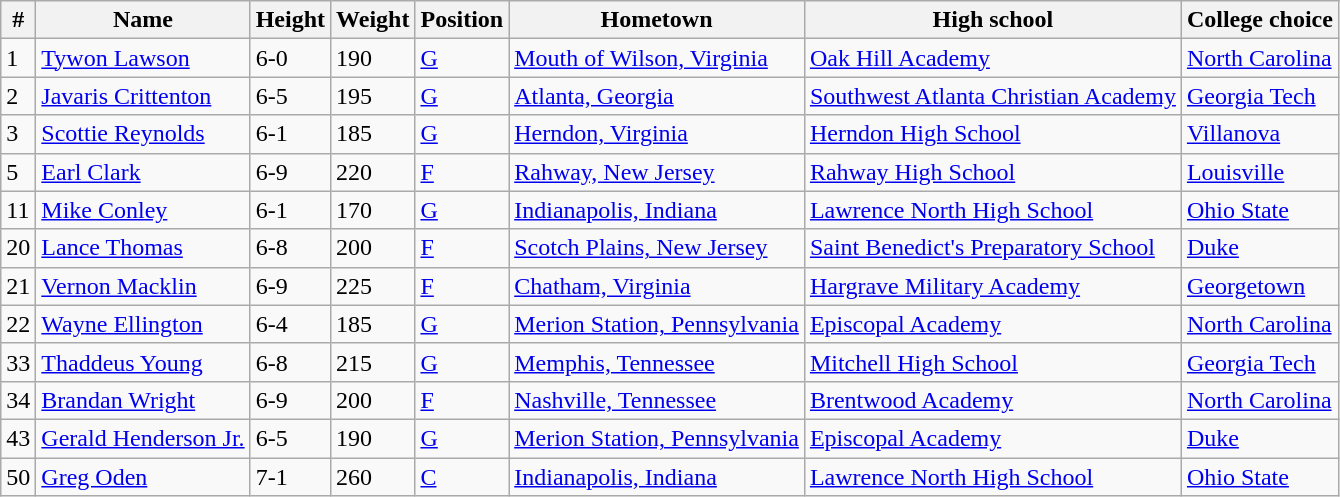<table class="wikitable sortable">
<tr>
<th>#</th>
<th>Name</th>
<th>Height</th>
<th>Weight</th>
<th>Position</th>
<th>Hometown</th>
<th>High school</th>
<th>College choice</th>
</tr>
<tr>
<td>1</td>
<td><a href='#'>Tywon Lawson</a></td>
<td>6-0</td>
<td>190</td>
<td><a href='#'>G</a></td>
<td><a href='#'>Mouth of Wilson, Virginia</a></td>
<td><a href='#'>Oak Hill Academy</a></td>
<td><a href='#'>North Carolina</a></td>
</tr>
<tr>
<td>2</td>
<td><a href='#'>Javaris Crittenton</a></td>
<td>6-5</td>
<td>195</td>
<td><a href='#'>G</a></td>
<td><a href='#'>Atlanta, Georgia</a></td>
<td><a href='#'>Southwest Atlanta Christian Academy</a></td>
<td><a href='#'>Georgia Tech</a></td>
</tr>
<tr>
<td>3</td>
<td><a href='#'>Scottie Reynolds</a></td>
<td>6-1</td>
<td>185</td>
<td><a href='#'>G</a></td>
<td><a href='#'>Herndon, Virginia</a></td>
<td><a href='#'>Herndon High School</a></td>
<td><a href='#'>Villanova</a></td>
</tr>
<tr>
<td>5</td>
<td><a href='#'>Earl Clark</a></td>
<td>6-9</td>
<td>220</td>
<td><a href='#'>F</a></td>
<td><a href='#'>Rahway, New Jersey</a></td>
<td><a href='#'>Rahway High School</a></td>
<td><a href='#'>Louisville</a></td>
</tr>
<tr>
<td>11</td>
<td><a href='#'>Mike Conley</a></td>
<td>6-1</td>
<td>170</td>
<td><a href='#'>G</a></td>
<td><a href='#'>Indianapolis, Indiana</a></td>
<td><a href='#'>Lawrence North High School</a></td>
<td><a href='#'>Ohio State</a></td>
</tr>
<tr>
<td>20</td>
<td><a href='#'>Lance Thomas</a></td>
<td>6-8</td>
<td>200</td>
<td><a href='#'>F</a></td>
<td><a href='#'>Scotch Plains, New Jersey</a></td>
<td><a href='#'>Saint Benedict's Preparatory School</a></td>
<td><a href='#'>Duke</a></td>
</tr>
<tr>
<td>21</td>
<td><a href='#'>Vernon Macklin</a></td>
<td>6-9</td>
<td>225</td>
<td><a href='#'>F</a></td>
<td><a href='#'>Chatham, Virginia</a></td>
<td><a href='#'>Hargrave Military Academy</a></td>
<td><a href='#'>Georgetown</a></td>
</tr>
<tr>
<td>22</td>
<td><a href='#'>Wayne Ellington</a></td>
<td>6-4</td>
<td>185</td>
<td><a href='#'>G</a></td>
<td><a href='#'>Merion Station, Pennsylvania</a></td>
<td><a href='#'>Episcopal Academy</a></td>
<td><a href='#'>North Carolina</a></td>
</tr>
<tr>
<td>33</td>
<td><a href='#'>Thaddeus Young</a></td>
<td>6-8</td>
<td>215</td>
<td><a href='#'>G</a></td>
<td><a href='#'>Memphis, Tennessee</a></td>
<td><a href='#'>Mitchell High School</a></td>
<td><a href='#'>Georgia Tech</a></td>
</tr>
<tr>
<td>34</td>
<td><a href='#'>Brandan Wright</a></td>
<td>6-9</td>
<td>200</td>
<td><a href='#'>F</a></td>
<td><a href='#'>Nashville, Tennessee</a></td>
<td><a href='#'>Brentwood Academy</a></td>
<td><a href='#'>North Carolina</a></td>
</tr>
<tr>
<td>43</td>
<td><a href='#'>Gerald Henderson Jr.</a></td>
<td>6-5</td>
<td>190</td>
<td><a href='#'>G</a></td>
<td><a href='#'>Merion Station, Pennsylvania</a></td>
<td><a href='#'>Episcopal Academy</a></td>
<td><a href='#'>Duke</a></td>
</tr>
<tr>
<td>50</td>
<td><a href='#'>Greg Oden</a></td>
<td>7-1</td>
<td>260</td>
<td><a href='#'>C</a></td>
<td><a href='#'>Indianapolis, Indiana</a></td>
<td><a href='#'>Lawrence North High School</a></td>
<td><a href='#'>Ohio State</a></td>
</tr>
</table>
